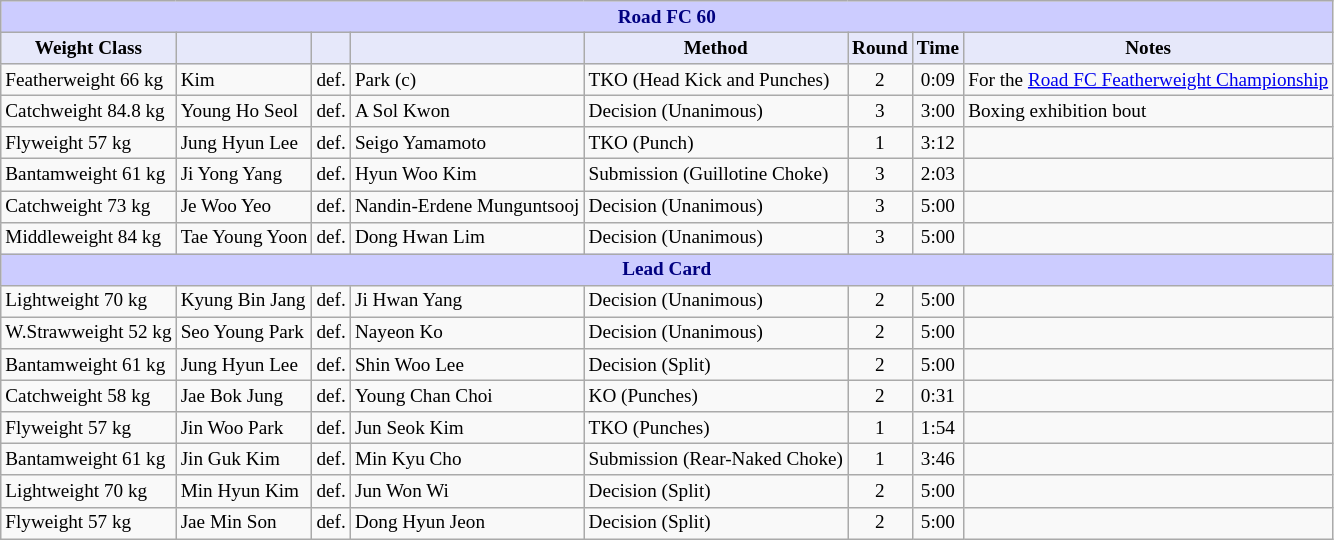<table class="wikitable" style="font-size: 80%;">
<tr>
<th colspan="8" style="background-color: #ccf; color: #000080; text-align: center;"><strong>Road FC 60</strong></th>
</tr>
<tr>
<th colspan="1" style="background-color: #E6E8FA; color: #000000; text-align: center;">Weight Class</th>
<th colspan="1" style="background-color: #E6E8FA; color: #000000; text-align: center;"></th>
<th colspan="1" style="background-color: #E6E8FA; color: #000000; text-align: center;"></th>
<th colspan="1" style="background-color: #E6E8FA; color: #000000; text-align: center;"></th>
<th colspan="1" style="background-color: #E6E8FA; color: #000000; text-align: center;">Method</th>
<th colspan="1" style="background-color: #E6E8FA; color: #000000; text-align: center;">Round</th>
<th colspan="1" style="background-color: #E6E8FA; color: #000000; text-align: center;">Time</th>
<th colspan="1" style="background-color: #E6E8FA; color: #000000; text-align: center;">Notes</th>
</tr>
<tr>
<td>Featherweight 66 kg</td>
<td> Kim</td>
<td align=center>def.</td>
<td> Park (c)</td>
<td>TKO (Head Kick and Punches)</td>
<td align=center>2</td>
<td align=center>0:09</td>
<td>For the <a href='#'>Road FC Featherweight Championship</a></td>
</tr>
<tr>
<td>Catchweight 84.8 kg</td>
<td> Young Ho Seol</td>
<td align=center>def.</td>
<td> A Sol Kwon</td>
<td>Decision (Unanimous)</td>
<td align=center>3</td>
<td align=center>3:00</td>
<td>Boxing exhibition bout</td>
</tr>
<tr>
<td>Flyweight 57 kg</td>
<td> Jung Hyun Lee</td>
<td align=center>def.</td>
<td> Seigo Yamamoto</td>
<td>TKO (Punch)</td>
<td align=center>1</td>
<td align=center>3:12</td>
<td></td>
</tr>
<tr>
<td>Bantamweight 61 kg</td>
<td> Ji Yong Yang</td>
<td align=center>def.</td>
<td> Hyun Woo Kim</td>
<td>Submission (Guillotine Choke)</td>
<td align=center>3</td>
<td align=center>2:03</td>
<td></td>
</tr>
<tr>
<td>Catchweight 73 kg</td>
<td> Je Woo Yeo</td>
<td align=center>def.</td>
<td> Nandin-Erdene Munguntsooj</td>
<td>Decision (Unanimous)</td>
<td align=center>3</td>
<td align=center>5:00</td>
<td></td>
</tr>
<tr>
<td>Middleweight 84 kg</td>
<td> Tae Young Yoon</td>
<td align=center>def.</td>
<td> Dong Hwan Lim</td>
<td>Decision (Unanimous)</td>
<td align=center>3</td>
<td align=center>5:00</td>
<td></td>
</tr>
<tr>
<th colspan="8" style="background-color: #ccf; color: #000080; text-align: center;"><strong>Lead Card</strong></th>
</tr>
<tr>
<td>Lightweight 70 kg</td>
<td> Kyung Bin Jang</td>
<td align=center>def.</td>
<td> Ji Hwan Yang</td>
<td>Decision (Unanimous)</td>
<td align=center>2</td>
<td align=center>5:00</td>
<td></td>
</tr>
<tr>
<td>W.Strawweight 52 kg</td>
<td> Seo Young Park</td>
<td align=center>def.</td>
<td> Nayeon Ko</td>
<td>Decision (Unanimous)</td>
<td align=center>2</td>
<td align=center>5:00</td>
<td></td>
</tr>
<tr>
<td>Bantamweight 61 kg</td>
<td> Jung Hyun Lee</td>
<td align=center>def.</td>
<td> Shin Woo Lee</td>
<td>Decision (Split)</td>
<td align=center>2</td>
<td align=center>5:00</td>
<td></td>
</tr>
<tr>
<td>Catchweight 58 kg</td>
<td> Jae Bok Jung</td>
<td align=center>def.</td>
<td> Young Chan Choi</td>
<td>KO (Punches)</td>
<td align=center>2</td>
<td align=center>0:31</td>
<td></td>
</tr>
<tr>
<td>Flyweight 57 kg</td>
<td> Jin Woo Park</td>
<td align=center>def.</td>
<td> Jun Seok Kim</td>
<td>TKO (Punches)</td>
<td align=center>1</td>
<td align=center>1:54</td>
<td></td>
</tr>
<tr>
<td>Bantamweight 61 kg</td>
<td> Jin Guk Kim</td>
<td align=center>def.</td>
<td> Min Kyu Cho</td>
<td>Submission (Rear-Naked Choke)</td>
<td align=center>1</td>
<td align=center>3:46</td>
<td></td>
</tr>
<tr>
<td>Lightweight 70 kg</td>
<td> Min Hyun Kim</td>
<td align=center>def.</td>
<td> Jun Won Wi</td>
<td>Decision (Split)</td>
<td align=center>2</td>
<td align=center>5:00</td>
<td></td>
</tr>
<tr>
<td>Flyweight 57 kg</td>
<td> Jae Min Son</td>
<td align=center>def.</td>
<td> Dong Hyun Jeon</td>
<td>Decision (Split)</td>
<td align=center>2</td>
<td align=center>5:00</td>
<td></td>
</tr>
</table>
